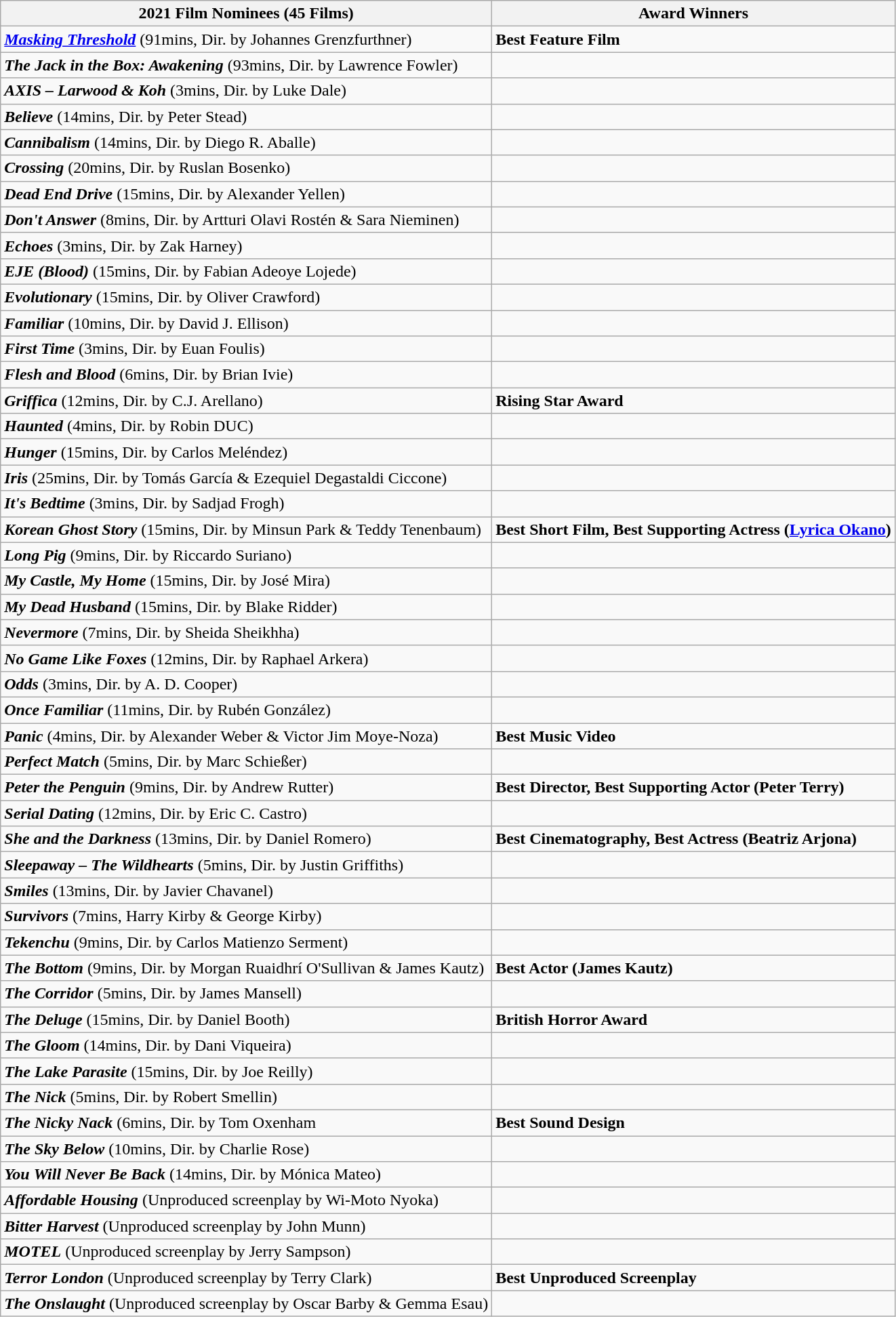<table class="wikitable mw-collapsible mw-collapsed">
<tr>
<th>2021 Film Nominees (45 Films)</th>
<th>Award Winners</th>
</tr>
<tr>
<td><strong><em><a href='#'>Masking Threshold</a></em></strong> (91mins, Dir. by Johannes Grenzfurthner)</td>
<td><strong>Best Feature Film</strong></td>
</tr>
<tr>
<td><strong><em>The Jack in the Box: Awakening</em></strong> (93mins, Dir. by Lawrence Fowler)</td>
<td></td>
</tr>
<tr>
<td><strong><em>AXIS – Larwood & Koh</em></strong> (3mins, Dir. by Luke Dale)</td>
<td></td>
</tr>
<tr>
<td><strong><em>Believe</em></strong> (14mins, Dir. by Peter Stead)</td>
<td></td>
</tr>
<tr>
<td><strong><em>Cannibalism</em></strong> (14mins, Dir. by Diego R. Aballe)</td>
<td></td>
</tr>
<tr>
<td><strong><em>Crossing</em></strong> (20mins, Dir. by Ruslan Bosenko)</td>
<td></td>
</tr>
<tr>
<td><strong><em>Dead End Drive</em></strong> (15mins, Dir. by Alexander Yellen)</td>
<td></td>
</tr>
<tr>
<td><strong><em>Don't Answer</em></strong> (8mins, Dir. by Artturi Olavi Rostén & Sara Nieminen)</td>
<td></td>
</tr>
<tr>
<td><strong><em>Echoes</em></strong> (3mins, Dir. by Zak Harney)</td>
<td></td>
</tr>
<tr>
<td><strong><em>EJE (Blood)</em></strong> (15mins, Dir. by Fabian Adeoye Lojede)</td>
<td></td>
</tr>
<tr>
<td><strong><em>Evolutionary</em></strong> (15mins, Dir. by Oliver Crawford)</td>
<td></td>
</tr>
<tr>
<td><strong><em>Familiar</em></strong> (10mins, Dir. by David J. Ellison)</td>
<td></td>
</tr>
<tr>
<td><strong><em>First Time</em></strong> (3mins, Dir. by Euan Foulis)</td>
<td></td>
</tr>
<tr>
<td><strong><em>Flesh and Blood</em></strong> (6mins, Dir. by Brian Ivie)</td>
<td></td>
</tr>
<tr>
<td><strong><em>Griffica</em></strong> (12mins, Dir. by C.J. Arellano)</td>
<td><strong>Rising Star Award</strong></td>
</tr>
<tr>
<td><strong><em>Haunted</em></strong> (4mins, Dir. by Robin DUC)</td>
<td></td>
</tr>
<tr>
<td><strong><em>Hunger</em></strong> (15mins, Dir. by Carlos Meléndez)</td>
<td></td>
</tr>
<tr>
<td><strong><em>Iris</em></strong> (25mins, Dir. by Tomás García & Ezequiel Degastaldi Ciccone)</td>
<td></td>
</tr>
<tr>
<td><strong><em>It's Bedtime</em></strong> (3mins, Dir. by Sadjad Frogh)</td>
<td></td>
</tr>
<tr>
<td><strong><em>Korean Ghost Story</em></strong> (15mins, Dir. by Minsun Park & Teddy Tenenbaum)</td>
<td><strong>Best Short Film, Best Supporting Actress (<a href='#'>Lyrica Okano</a>)</strong></td>
</tr>
<tr>
<td><strong><em>Long Pig</em></strong> (9mins, Dir. by Riccardo Suriano)</td>
<td></td>
</tr>
<tr>
<td><strong><em>My Castle, My Home</em></strong> (15mins, Dir. by José Mira)</td>
<td></td>
</tr>
<tr>
<td><strong><em>My Dead Husband</em></strong> (15mins, Dir. by Blake Ridder)</td>
<td></td>
</tr>
<tr>
<td><strong><em>Nevermore</em></strong> (7mins, Dir. by Sheida Sheikhha)</td>
<td></td>
</tr>
<tr>
<td><strong><em>No Game Like Foxes</em></strong> (12mins, Dir. by Raphael Arkera)</td>
<td></td>
</tr>
<tr>
<td><strong><em>Odds</em></strong> (3mins, Dir. by A. D. Cooper)</td>
<td></td>
</tr>
<tr>
<td><strong><em>Once</em></strong> <strong><em>Familiar</em></strong> (11mins, Dir. by Rubén González)</td>
<td></td>
</tr>
<tr>
<td><strong><em>Panic</em></strong> (4mins, Dir. by Alexander Weber & Victor Jim Moye-Noza)</td>
<td><strong>Best Music Video</strong></td>
</tr>
<tr>
<td><strong><em>Perfect Match</em></strong> (5mins, Dir. by Marc Schießer)</td>
<td></td>
</tr>
<tr>
<td><strong><em>Peter the Penguin</em></strong> (9mins, Dir. by Andrew Rutter)</td>
<td><strong>Best Director, Best Supporting Actor (Peter Terry)</strong></td>
</tr>
<tr>
<td><strong><em>Serial Dating</em></strong> (12mins, Dir. by Eric C. Castro)</td>
<td></td>
</tr>
<tr>
<td><strong><em>She and the Darkness</em></strong> (13mins, Dir. by Daniel Romero)</td>
<td><strong>Best Cinematography, Best Actress (Beatriz Arjona)</strong></td>
</tr>
<tr>
<td><strong><em>Sleepaway – The Wildhearts</em></strong> (5mins, Dir. by Justin Griffiths)</td>
<td></td>
</tr>
<tr>
<td><strong><em>Smiles</em></strong> (13mins, Dir. by Javier Chavanel)</td>
<td></td>
</tr>
<tr>
<td><strong><em>Survivors</em></strong> (7mins, Harry Kirby & George Kirby)</td>
<td></td>
</tr>
<tr>
<td><strong><em>Tekenchu</em></strong> (9mins, Dir. by Carlos Matienzo Serment)</td>
<td></td>
</tr>
<tr>
<td><strong><em>The</em></strong> <strong><em>Bottom</em></strong> (9mins, Dir. by Morgan Ruaidhrí O'Sullivan & James Kautz)</td>
<td><strong>Best Actor (James Kautz)</strong></td>
</tr>
<tr>
<td><strong><em>The</em></strong> <strong><em>Corridor</em></strong> (5mins, Dir. by James Mansell)</td>
<td></td>
</tr>
<tr>
<td><strong><em>The</em></strong> <strong><em>Deluge</em></strong> (15mins, Dir. by Daniel Booth)</td>
<td><strong>British Horror Award</strong></td>
</tr>
<tr>
<td><strong><em>The Gloom</em></strong> (14mins, Dir. by Dani Viqueira)</td>
<td></td>
</tr>
<tr>
<td><strong><em>The</em></strong> <strong><em>Lake</em></strong> <strong><em>Parasite</em></strong> (15mins, Dir. by Joe Reilly)</td>
<td></td>
</tr>
<tr>
<td><strong><em>The</em></strong> <strong><em>Nick</em></strong> (5mins, Dir. by Robert Smellin)</td>
<td></td>
</tr>
<tr>
<td><strong><em>The</em></strong> <strong><em>Nicky</em></strong> <strong><em>Nack</em></strong> (6mins, Dir. by Tom Oxenham</td>
<td><strong>Best Sound Design</strong></td>
</tr>
<tr>
<td><strong><em>The</em></strong> <strong><em>Sky</em></strong> <strong><em>Below</em></strong> (10mins, Dir. by Charlie Rose)</td>
<td></td>
</tr>
<tr>
<td><strong><em>You</em></strong> <strong><em>Will</em></strong> <strong><em>Never</em></strong> <strong><em>Be</em></strong> <strong><em>Back</em></strong> (14mins, Dir. by Mónica Mateo)</td>
<td></td>
</tr>
<tr>
<td><strong><em>Affordable</em></strong> <strong><em>Housing</em></strong> (Unproduced screenplay by Wi-Moto Nyoka)</td>
<td></td>
</tr>
<tr>
<td><strong><em>Bitter</em></strong> <strong><em>Harvest</em></strong> (Unproduced screenplay by John Munn)</td>
<td></td>
</tr>
<tr>
<td><strong><em>MOTEL</em></strong> (Unproduced screenplay by Jerry Sampson)</td>
<td></td>
</tr>
<tr>
<td><strong><em>Terror</em></strong> <strong><em>London</em></strong> (Unproduced screenplay by Terry Clark)</td>
<td><strong>Best Unproduced Screenplay</strong></td>
</tr>
<tr>
<td><strong><em>The</em></strong> <strong><em>Onslaught</em></strong> (Unproduced screenplay by Oscar Barby & Gemma Esau)</td>
<td></td>
</tr>
</table>
